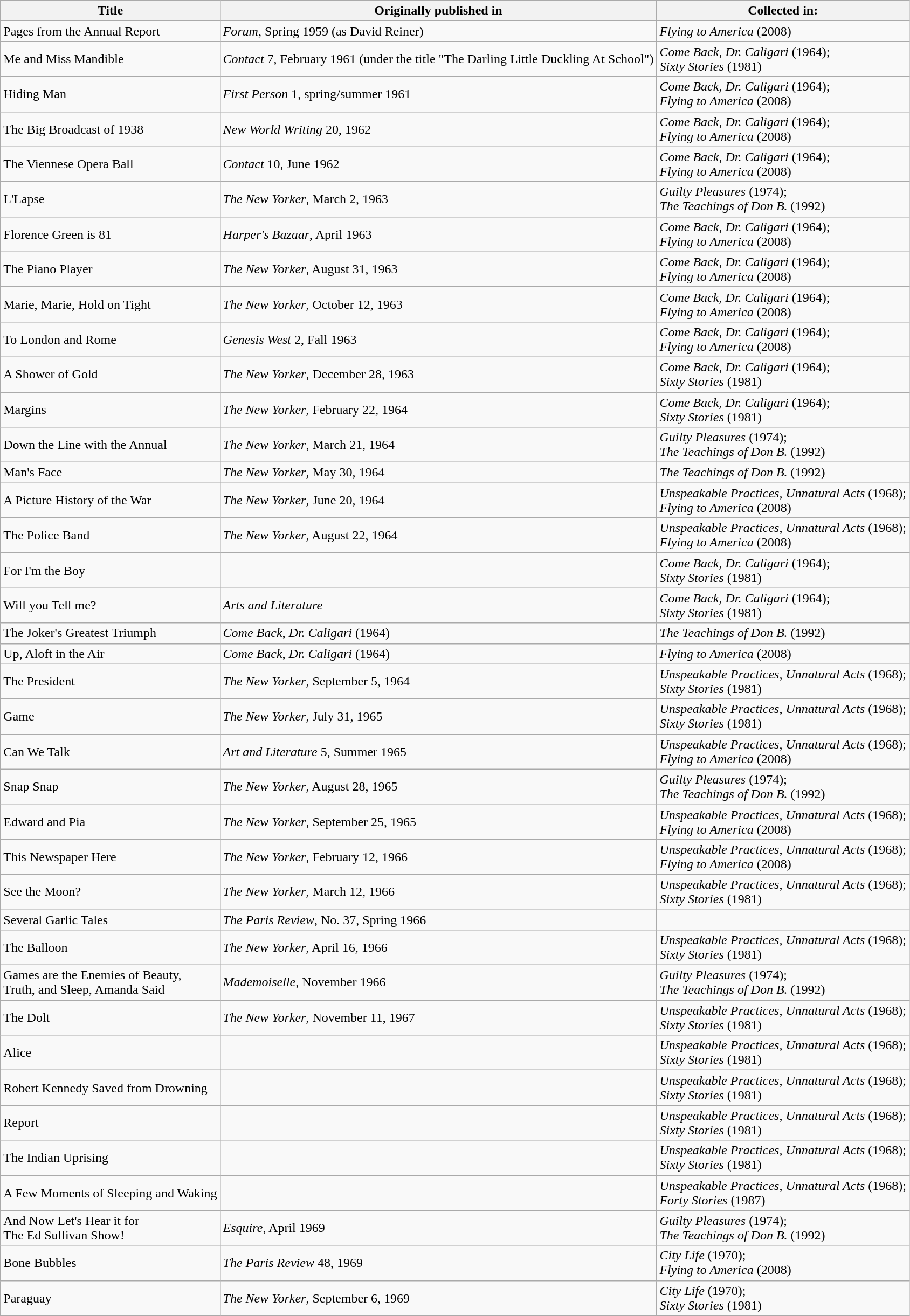<table class="wikitable">
<tr>
<th>Title</th>
<th>Originally published in</th>
<th>Collected in:</th>
</tr>
<tr>
<td>Pages from the Annual Report</td>
<td><em>Forum</em>, Spring 1959 (as David Reiner)</td>
<td><em>Flying to America</em> (2008)</td>
</tr>
<tr>
<td>Me and Miss Mandible</td>
<td><em>Contact</em> 7, February 1961 (under the title "The Darling Little Duckling At School")</td>
<td><em>Come Back, Dr. Caligari</em> (1964);<br><em>Sixty Stories</em> (1981)</td>
</tr>
<tr>
<td>Hiding Man</td>
<td><em>First Person</em> 1, spring/summer 1961</td>
<td><em>Come Back, Dr. Caligari</em> (1964);<br><em>Flying to America</em> (2008)</td>
</tr>
<tr>
<td>The Big Broadcast of 1938</td>
<td><em>New World Writing</em> 20, 1962</td>
<td><em>Come Back, Dr. Caligari</em> (1964);<br><em>Flying to America</em> (2008)</td>
</tr>
<tr>
<td>The Viennese Opera Ball</td>
<td><em>Contact</em> 10, June 1962</td>
<td><em>Come Back, Dr. Caligari</em> (1964);<br><em>Flying to America</em> (2008)</td>
</tr>
<tr>
<td>L'Lapse</td>
<td><em>The New Yorker</em>, March 2, 1963</td>
<td><em>Guilty Pleasures</em> (1974);<br><em>The Teachings of Don B.</em> (1992)</td>
</tr>
<tr>
<td>Florence Green is 81</td>
<td><em>Harper's Bazaar</em>, April 1963</td>
<td><em>Come Back, Dr. Caligari</em> (1964);<br><em>Flying to America</em> (2008)</td>
</tr>
<tr>
<td>The Piano Player</td>
<td><em>The New Yorker</em>, August 31, 1963</td>
<td><em>Come Back, Dr. Caligari</em> (1964);<br><em>Flying to America</em> (2008)</td>
</tr>
<tr>
<td>Marie, Marie, Hold on Tight</td>
<td><em>The New Yorker</em>, October 12, 1963</td>
<td><em>Come Back, Dr. Caligari</em> (1964);<br><em>Flying to America</em> (2008)</td>
</tr>
<tr>
<td>To London and Rome</td>
<td><em>Genesis West</em> 2, Fall 1963</td>
<td><em>Come Back, Dr. Caligari</em> (1964);<br><em>Flying to America</em> (2008)</td>
</tr>
<tr>
<td>A Shower of Gold</td>
<td><em>The New Yorker</em>, December 28, 1963</td>
<td><em>Come Back, Dr. Caligari</em> (1964);<br><em>Sixty Stories</em> (1981)</td>
</tr>
<tr>
<td>Margins</td>
<td><em>The New Yorker</em>, February 22, 1964</td>
<td><em>Come Back, Dr. Caligari</em> (1964);<br><em>Sixty Stories</em> (1981)</td>
</tr>
<tr>
<td>Down the Line with the Annual</td>
<td><em>The New Yorker</em>, March 21, 1964</td>
<td><em>Guilty Pleasures</em> (1974);<br><em>The Teachings of Don B.</em> (1992)</td>
</tr>
<tr>
<td>Man's Face</td>
<td><em>The New Yorker</em>, May 30, 1964</td>
<td><em>The Teachings of Don B.</em> (1992)</td>
</tr>
<tr>
<td>A Picture History of the War</td>
<td><em>The New Yorker</em>, June 20, 1964</td>
<td><em>Unspeakable Practices, Unnatural Acts</em> (1968);<br><em>Flying to America</em> (2008)</td>
</tr>
<tr>
<td>The Police Band</td>
<td><em>The New Yorker</em>, August 22, 1964</td>
<td><em>Unspeakable Practices, Unnatural Acts</em> (1968);<br><em>Flying to America</em> (2008)</td>
</tr>
<tr>
<td>For I'm the Boy</td>
<td></td>
<td><em>Come Back, Dr. Caligari</em> (1964);<br><em>Sixty Stories</em> (1981)</td>
</tr>
<tr>
<td>Will you Tell me?</td>
<td><em>Arts and Literature</em></td>
<td><em>Come Back, Dr. Caligari</em> (1964);<br><em>Sixty Stories</em> (1981)</td>
</tr>
<tr>
<td>The Joker's Greatest Triumph</td>
<td><em>Come Back, Dr. Caligari</em> (1964)</td>
<td><em>The Teachings of Don B.</em> (1992)</td>
</tr>
<tr>
<td>Up, Aloft in the Air</td>
<td><em>Come Back, Dr. Caligari</em> (1964)</td>
<td><em>Flying to America</em> (2008)</td>
</tr>
<tr>
<td>The President</td>
<td><em>The New Yorker</em>, September 5, 1964</td>
<td><em>Unspeakable Practices, Unnatural Acts</em> (1968);<br><em>Sixty Stories</em> (1981)</td>
</tr>
<tr>
<td>Game</td>
<td><em>The New Yorker</em>, July 31, 1965</td>
<td><em>Unspeakable Practices, Unnatural Acts</em> (1968);<br><em>Sixty Stories</em> (1981)</td>
</tr>
<tr>
<td>Can We Talk</td>
<td><em>Art and Literature</em> 5, Summer 1965</td>
<td><em>Unspeakable Practices, Unnatural Acts</em> (1968);<br><em>Flying to America</em> (2008)</td>
</tr>
<tr>
<td>Snap Snap</td>
<td><em>The New Yorker</em>, August 28, 1965</td>
<td><em>Guilty Pleasures</em> (1974);<br><em>The Teachings of Don B.</em> (1992)</td>
</tr>
<tr>
<td>Edward and Pia</td>
<td><em>The New Yorker</em>, September 25, 1965</td>
<td><em>Unspeakable Practices, Unnatural Acts</em> (1968);<br><em>Flying to America</em> (2008)</td>
</tr>
<tr>
<td>This Newspaper Here</td>
<td><em>The New Yorker</em>, February 12, 1966</td>
<td><em>Unspeakable Practices, Unnatural Acts</em> (1968);<br><em>Flying to America</em> (2008)</td>
</tr>
<tr>
<td>See the Moon?</td>
<td><em>The New Yorker</em>, March 12, 1966</td>
<td><em>Unspeakable Practices, Unnatural Acts</em> (1968);<br><em>Sixty Stories</em> (1981)</td>
</tr>
<tr>
<td>Several Garlic Tales</td>
<td><em>The Paris Review</em>, No. 37, Spring 1966</td>
<td></td>
</tr>
<tr>
<td>The Balloon</td>
<td><em>The New Yorker</em>, April 16, 1966</td>
<td><em>Unspeakable Practices, Unnatural Acts</em> (1968);<br><em>Sixty Stories</em> (1981)</td>
</tr>
<tr>
<td>Games are the Enemies of Beauty,<br>Truth, and Sleep, Amanda Said</td>
<td><em>Mademoiselle</em>, November 1966</td>
<td><em>Guilty Pleasures</em> (1974);<br><em>The Teachings of Don B.</em> (1992)</td>
</tr>
<tr>
<td>The Dolt</td>
<td><em>The New Yorker</em>, November 11, 1967</td>
<td><em>Unspeakable Practices, Unnatural Acts</em> (1968);<br><em>Sixty Stories</em> (1981)</td>
</tr>
<tr>
<td>Alice</td>
<td></td>
<td><em>Unspeakable Practices, Unnatural Acts</em> (1968);<br><em>Sixty Stories</em> (1981)</td>
</tr>
<tr>
<td>Robert Kennedy Saved from Drowning</td>
<td></td>
<td><em>Unspeakable Practices, Unnatural Acts</em> (1968);<br><em>Sixty Stories</em> (1981)</td>
</tr>
<tr>
<td>Report</td>
<td></td>
<td><em>Unspeakable Practices, Unnatural Acts</em> (1968);<br><em>Sixty Stories</em> (1981)</td>
</tr>
<tr>
<td>The Indian Uprising</td>
<td></td>
<td><em>Unspeakable Practices, Unnatural Acts</em> (1968);<br><em>Sixty Stories</em> (1981)</td>
</tr>
<tr>
<td>A Few Moments of Sleeping and Waking</td>
<td></td>
<td><em>Unspeakable Practices, Unnatural Acts</em> (1968);<br><em>Forty Stories</em> (1987)</td>
</tr>
<tr>
<td>And Now Let's Hear it for<br>The Ed Sullivan Show!</td>
<td><em>Esquire</em>, April 1969</td>
<td><em>Guilty Pleasures</em> (1974);<br><em>The Teachings of Don B.</em> (1992)</td>
</tr>
<tr>
<td>Bone Bubbles</td>
<td><em>The Paris Review</em> 48, 1969</td>
<td><em>City Life</em> (1970);<br><em>Flying to America</em> (2008)</td>
</tr>
<tr>
<td>Paraguay</td>
<td><em>The New Yorker</em>, September 6, 1969</td>
<td><em>City Life</em> (1970);<br><em>Sixty Stories</em> (1981)</td>
</tr>
</table>
